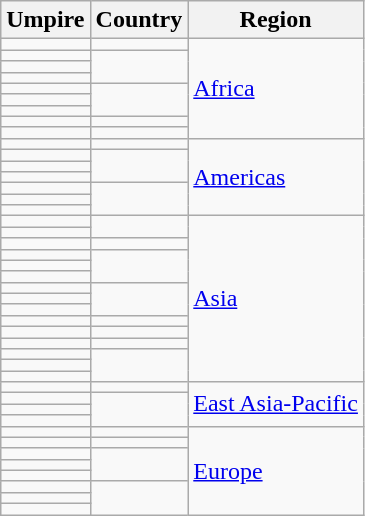<table class="wikitable sortable mw-collapsible">
<tr>
<th>Umpire</th>
<th>Country</th>
<th>Region</th>
</tr>
<tr>
<td></td>
<td></td>
<td rowspan=9><a href='#'>Africa</a></td>
</tr>
<tr>
<td></td>
<td rowspan=3></td>
</tr>
<tr>
<td></td>
</tr>
<tr>
<td></td>
</tr>
<tr>
<td></td>
<td rowspan=3></td>
</tr>
<tr>
<td></td>
</tr>
<tr>
<td></td>
</tr>
<tr>
<td></td>
<td></td>
</tr>
<tr>
<td></td>
<td></td>
</tr>
<tr>
<td></td>
<td></td>
<td rowspan=7><a href='#'>Americas</a></td>
</tr>
<tr>
<td></td>
<td rowspan=3></td>
</tr>
<tr>
<td></td>
</tr>
<tr>
<td></td>
</tr>
<tr>
<td></td>
<td rowspan=3></td>
</tr>
<tr>
<td></td>
</tr>
<tr>
<td></td>
</tr>
<tr>
<td></td>
<td rowspan=2></td>
<td rowspan=15><a href='#'>Asia</a></td>
</tr>
<tr>
<td></td>
</tr>
<tr>
<td></td>
<td></td>
</tr>
<tr>
<td></td>
<td rowspan=3></td>
</tr>
<tr>
<td></td>
</tr>
<tr>
<td></td>
</tr>
<tr>
<td></td>
<td rowspan=3></td>
</tr>
<tr>
<td></td>
</tr>
<tr>
<td></td>
</tr>
<tr>
<td></td>
<td></td>
</tr>
<tr>
<td></td>
<td></td>
</tr>
<tr>
<td></td>
<td></td>
</tr>
<tr>
<td></td>
<td rowspan=3></td>
</tr>
<tr>
<td></td>
</tr>
<tr>
<td></td>
</tr>
<tr>
<td></td>
<td></td>
<td rowspan=4><a href='#'>East Asia-Pacific</a></td>
</tr>
<tr>
<td></td>
<td rowspan=3></td>
</tr>
<tr>
<td></td>
</tr>
<tr>
<td></td>
</tr>
<tr>
<td></td>
<td></td>
<td rowspan=8><a href='#'>Europe</a></td>
</tr>
<tr>
<td></td>
<td></td>
</tr>
<tr>
<td></td>
<td rowspan=3></td>
</tr>
<tr>
<td></td>
</tr>
<tr>
<td></td>
</tr>
<tr>
<td></td>
<td rowspan=3></td>
</tr>
<tr>
<td></td>
</tr>
<tr>
<td></td>
</tr>
</table>
